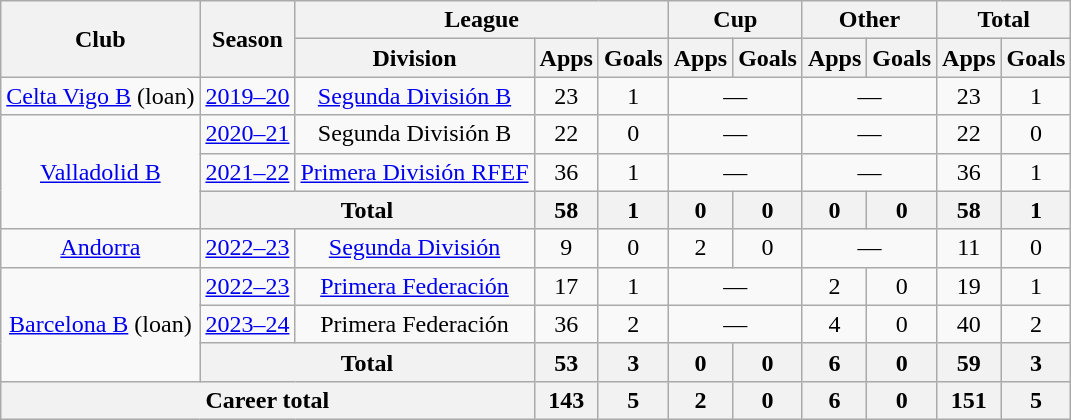<table class=wikitable style=text-align:center>
<tr>
<th rowspan=2>Club</th>
<th rowspan=2>Season</th>
<th colspan=3>League</th>
<th colspan=2>Cup</th>
<th colspan=2>Other</th>
<th colspan=2>Total</th>
</tr>
<tr>
<th>Division</th>
<th>Apps</th>
<th>Goals</th>
<th>Apps</th>
<th>Goals</th>
<th>Apps</th>
<th>Goals</th>
<th>Apps</th>
<th>Goals</th>
</tr>
<tr>
<td><a href='#'>Celta Vigo B</a> (loan)</td>
<td><a href='#'>2019–20</a></td>
<td><a href='#'>Segunda División B</a></td>
<td>23</td>
<td>1</td>
<td colspan="2">—</td>
<td colspan="2">—</td>
<td>23</td>
<td>1</td>
</tr>
<tr>
<td rowspan=3><a href='#'>Valladolid B</a></td>
<td><a href='#'>2020–21</a></td>
<td>Segunda División B</td>
<td>22</td>
<td>0</td>
<td colspan="2">—</td>
<td colspan="2">—</td>
<td>22</td>
<td>0</td>
</tr>
<tr>
<td><a href='#'>2021–22</a></td>
<td><a href='#'>Primera División RFEF</a></td>
<td>36</td>
<td>1</td>
<td colspan="2">—</td>
<td colspan="2">—</td>
<td>36</td>
<td>1</td>
</tr>
<tr>
<th colspan="2">Total</th>
<th>58</th>
<th>1</th>
<th>0</th>
<th>0</th>
<th>0</th>
<th>0</th>
<th>58</th>
<th>1</th>
</tr>
<tr>
<td><a href='#'>Andorra</a></td>
<td><a href='#'>2022–23</a></td>
<td><a href='#'>Segunda División</a></td>
<td>9</td>
<td>0</td>
<td>2</td>
<td>0</td>
<td colspan="2">—</td>
<td>11</td>
<td>0</td>
</tr>
<tr>
<td rowspan=3><a href='#'>Barcelona B</a> (loan)</td>
<td><a href='#'>2022–23</a></td>
<td><a href='#'>Primera Federación</a></td>
<td>17</td>
<td>1</td>
<td colspan="2">—</td>
<td>2</td>
<td>0</td>
<td>19</td>
<td>1</td>
</tr>
<tr>
<td><a href='#'>2023–24</a></td>
<td>Primera Federación</td>
<td>36</td>
<td>2</td>
<td colspan="2">—</td>
<td>4</td>
<td>0</td>
<td>40</td>
<td>2</td>
</tr>
<tr>
<th colspan="2">Total</th>
<th>53</th>
<th>3</th>
<th>0</th>
<th>0</th>
<th>6</th>
<th>0</th>
<th>59</th>
<th>3</th>
</tr>
<tr>
<th colspan="3">Career total</th>
<th>143</th>
<th>5</th>
<th>2</th>
<th>0</th>
<th>6</th>
<th>0</th>
<th>151</th>
<th>5</th>
</tr>
</table>
